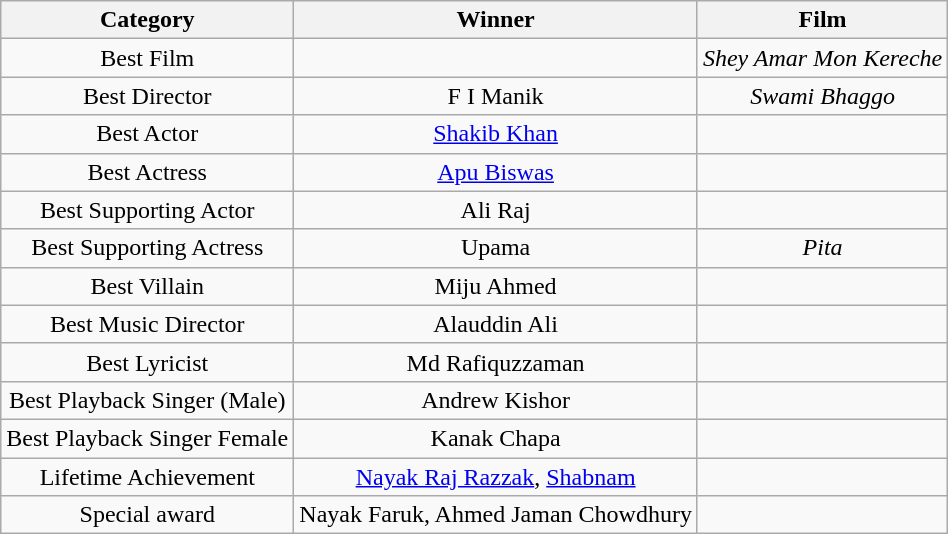<table class="sortable wikitable"  style="text-align: center">
<tr>
<th>Category</th>
<th>Winner</th>
<th>Film</th>
</tr>
<tr>
<td>Best Film</td>
<td></td>
<td><em>Shey Amar Mon Kereche</em></td>
</tr>
<tr>
<td>Best Director</td>
<td>F I Manik</td>
<td><em>Swami Bhaggo</em></td>
</tr>
<tr>
<td>Best Actor</td>
<td><a href='#'>Shakib Khan</a></td>
<td></td>
</tr>
<tr>
<td>Best Actress</td>
<td><a href='#'>Apu Biswas</a></td>
<td></td>
</tr>
<tr>
<td>Best Supporting Actor</td>
<td>Ali Raj</td>
<td></td>
</tr>
<tr>
<td>Best Supporting Actress</td>
<td>Upama</td>
<td><em>Pita</em></td>
</tr>
<tr>
<td>Best Villain</td>
<td>Miju Ahmed</td>
<td></td>
</tr>
<tr>
<td>Best Music Director</td>
<td>Alauddin Ali</td>
<td></td>
</tr>
<tr>
<td>Best Lyricist</td>
<td>Md Rafiquzzaman</td>
<td></td>
</tr>
<tr>
<td>Best Playback Singer (Male)</td>
<td>Andrew Kishor</td>
<td></td>
</tr>
<tr>
<td>Best Playback Singer Female</td>
<td>Kanak Chapa</td>
<td></td>
</tr>
<tr>
<td>Lifetime Achievement</td>
<td><a href='#'>Nayak Raj Razzak</a>, <a href='#'>Shabnam</a></td>
<td></td>
</tr>
<tr>
<td>Special award</td>
<td>Nayak Faruk, Ahmed Jaman Chowdhury</td>
</tr>
</table>
